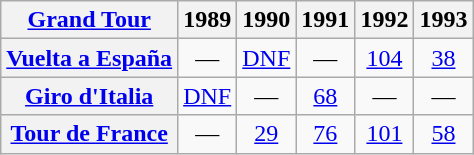<table class="wikitable plainrowheaders">
<tr>
<th scope="col"><a href='#'>Grand Tour</a></th>
<th scope="col">1989</th>
<th scope="col">1990</th>
<th scope="col">1991</th>
<th scope="col">1992</th>
<th scope="col">1993</th>
</tr>
<tr style="text-align:center;">
<th scope="row"> <a href='#'>Vuelta a España</a></th>
<td>—</td>
<td style="text-align:center;"><a href='#'>DNF</a></td>
<td>—</td>
<td style="text-align:center;"><a href='#'>104</a></td>
<td style="text-align:center;"><a href='#'>38</a></td>
</tr>
<tr style="text-align:center;">
<th scope="row"> <a href='#'>Giro d'Italia</a></th>
<td style="text-align:center;"><a href='#'>DNF</a></td>
<td>—</td>
<td style="text-align:center;"><a href='#'>68</a></td>
<td>—</td>
<td>—</td>
</tr>
<tr style="text-align:center;">
<th scope="row"> <a href='#'>Tour de France</a></th>
<td>—</td>
<td><a href='#'>29</a></td>
<td><a href='#'>76</a></td>
<td><a href='#'>101</a></td>
<td><a href='#'>58</a></td>
</tr>
</table>
